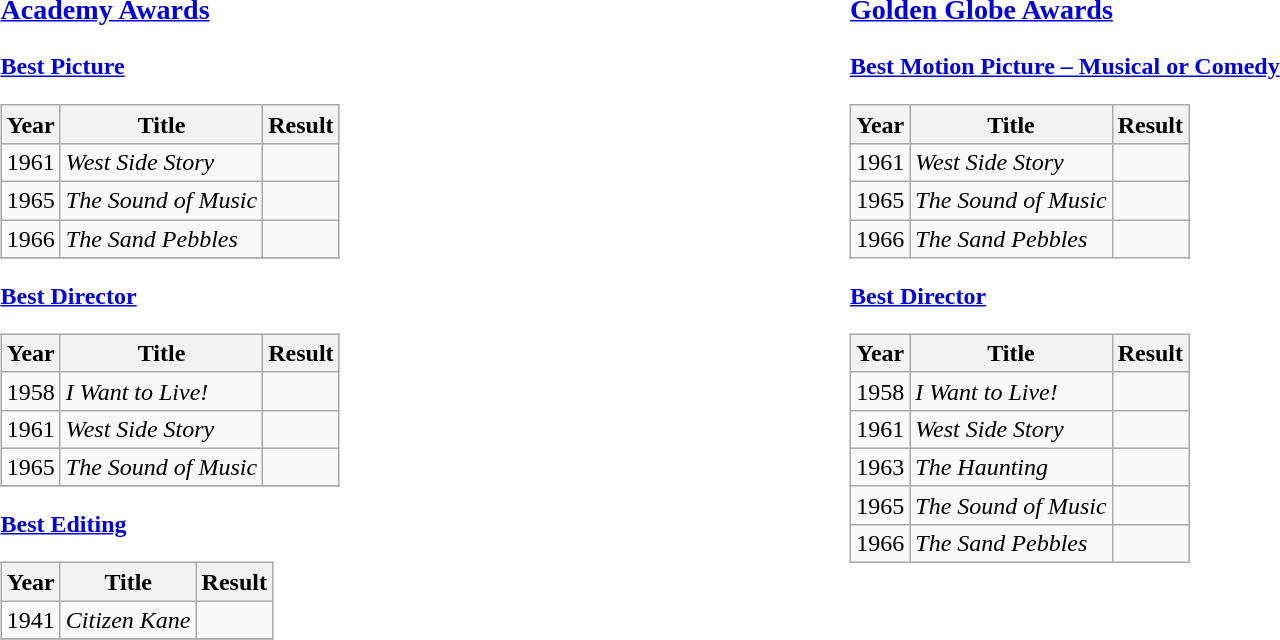<table style="width:100%;">
<tr style="vertical-align:top;">
<td width="45%"><br><h3><a href='#'>Academy Awards</a></h3><strong><a href='#'>Best Picture</a></strong><table class="wikitable">
<tr>
<th>Year</th>
<th>Title</th>
<th>Result</th>
</tr>
<tr>
<td>1961</td>
<td><em>West Side Story</em></td>
<td></td>
</tr>
<tr>
<td>1965</td>
<td><em>The Sound of Music</em></td>
<td></td>
</tr>
<tr>
<td>1966</td>
<td><em>The Sand Pebbles</em></td>
<td></td>
</tr>
<tr>
</tr>
</table>
<strong><a href='#'>Best Director</a></strong><table class="wikitable">
<tr>
<th>Year</th>
<th>Title</th>
<th>Result</th>
</tr>
<tr>
<td>1958</td>
<td><em>I Want to Live!</em></td>
<td></td>
</tr>
<tr>
<td>1961</td>
<td><em>West Side Story</em></td>
<td></td>
</tr>
<tr>
<td>1965</td>
<td><em>The Sound of Music</em></td>
<td></td>
</tr>
<tr>
</tr>
</table>
<strong><a href='#'>Best Editing</a></strong><table class="wikitable">
<tr>
<th>Year</th>
<th>Title</th>
<th>Result</th>
</tr>
<tr>
<td>1941</td>
<td><em>Citizen Kane</em></td>
<td></td>
</tr>
<tr>
</tr>
</table>
</td>
<td width="55%"><br><h3><a href='#'>Golden Globe Awards</a></h3><strong><a href='#'>Best Motion Picture – Musical or Comedy</a></strong><table class="wikitable">
<tr>
<th>Year</th>
<th>Title</th>
<th>Result</th>
</tr>
<tr>
<td>1961</td>
<td><em>West Side Story</em></td>
<td></td>
</tr>
<tr>
<td>1965</td>
<td><em>The Sound of Music</em></td>
<td></td>
</tr>
<tr>
<td>1966</td>
<td><em>The Sand Pebbles</em></td>
<td></td>
</tr>
</table>
<strong><a href='#'>Best Director</a></strong><table class="wikitable">
<tr>
<th>Year</th>
<th>Title</th>
<th>Result</th>
</tr>
<tr>
<td>1958</td>
<td><em>I Want to Live!</em></td>
<td></td>
</tr>
<tr>
<td>1961</td>
<td><em>West Side Story</em></td>
<td></td>
</tr>
<tr>
<td>1963</td>
<td><em>The Haunting</em></td>
<td></td>
</tr>
<tr>
<td>1965</td>
<td><em>The Sound of Music</em></td>
<td></td>
</tr>
<tr>
<td>1966</td>
<td><em>The Sand Pebbles</em></td>
<td></td>
</tr>
</table>
</td>
<td width="50%"></td>
</tr>
</table>
